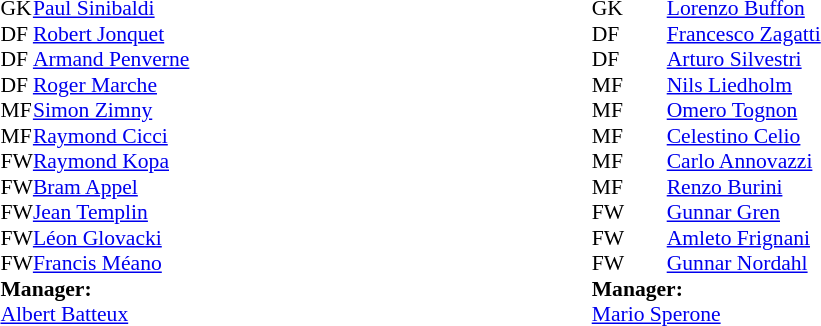<table width=50% align=center>
<tr>
<td valign="top" width="25%"><br><table style="font-size:90%" cellspacing="0" cellpadding="0">
<tr>
<td>GK</td>
<td></td>
<td> <a href='#'>Paul Sinibaldi</a></td>
</tr>
<tr>
<td>DF</td>
<td></td>
<td> <a href='#'>Robert Jonquet</a></td>
</tr>
<tr>
<td>DF</td>
<td></td>
<td> <a href='#'>Armand Penverne</a></td>
</tr>
<tr>
<td>DF</td>
<td></td>
<td> <a href='#'>Roger Marche</a></td>
</tr>
<tr>
<td>MF</td>
<td></td>
<td> <a href='#'>Simon Zimny</a></td>
</tr>
<tr>
<td>MF</td>
<td></td>
<td> <a href='#'>Raymond Cicci</a></td>
</tr>
<tr>
<td>FW</td>
<td></td>
<td> <a href='#'>Raymond Kopa</a></td>
</tr>
<tr>
<td>FW</td>
<td></td>
<td> <a href='#'>Bram Appel</a></td>
</tr>
<tr>
<td>FW</td>
<td></td>
<td> <a href='#'>Jean Templin</a></td>
</tr>
<tr>
<td>FW</td>
<td></td>
<td> <a href='#'>Léon Glovacki</a></td>
</tr>
<tr>
<td>FW</td>
<td></td>
<td> <a href='#'>Francis Méano</a></td>
</tr>
<tr>
<td colspan="3"><strong>Manager:</strong></td>
</tr>
<tr>
<td colspan="3"> <a href='#'>Albert Batteux</a></td>
</tr>
</table>
</td>
<td valign="top" width="25%"><br><table style="font-size:90%; margin:auto" cellspacing="0" cellpadding="0">
<tr>
<th width="25"></th>
<th width="25"></th>
</tr>
<tr>
<th width="25"></th>
<th width="25"></th>
</tr>
<tr>
<td>GK</td>
<td></td>
<td> <a href='#'>Lorenzo Buffon</a></td>
</tr>
<tr>
<td>DF</td>
<td></td>
<td> <a href='#'>Francesco Zagatti</a></td>
</tr>
<tr>
<td>DF</td>
<td></td>
<td> <a href='#'>Arturo Silvestri</a></td>
</tr>
<tr>
<td>MF</td>
<td></td>
<td> <a href='#'>Nils Liedholm</a></td>
</tr>
<tr>
<td>MF</td>
<td></td>
<td> <a href='#'>Omero Tognon</a></td>
</tr>
<tr>
<td>MF</td>
<td></td>
<td> <a href='#'>Celestino Celio</a></td>
</tr>
<tr>
<td>MF</td>
<td></td>
<td> <a href='#'>Carlo Annovazzi</a></td>
</tr>
<tr>
<td>MF</td>
<td></td>
<td> <a href='#'>Renzo Burini</a></td>
</tr>
<tr>
<td>FW</td>
<td></td>
<td> <a href='#'>Gunnar Gren</a></td>
</tr>
<tr>
<td>FW</td>
<td></td>
<td> <a href='#'>Amleto Frignani</a></td>
</tr>
<tr>
<td>FW</td>
<td></td>
<td> <a href='#'>Gunnar Nordahl</a></td>
</tr>
<tr>
<td colspan="3"><strong>Manager:</strong></td>
</tr>
<tr>
<td colspan="3"> <a href='#'>Mario Sperone</a></td>
</tr>
</table>
</td>
</tr>
</table>
